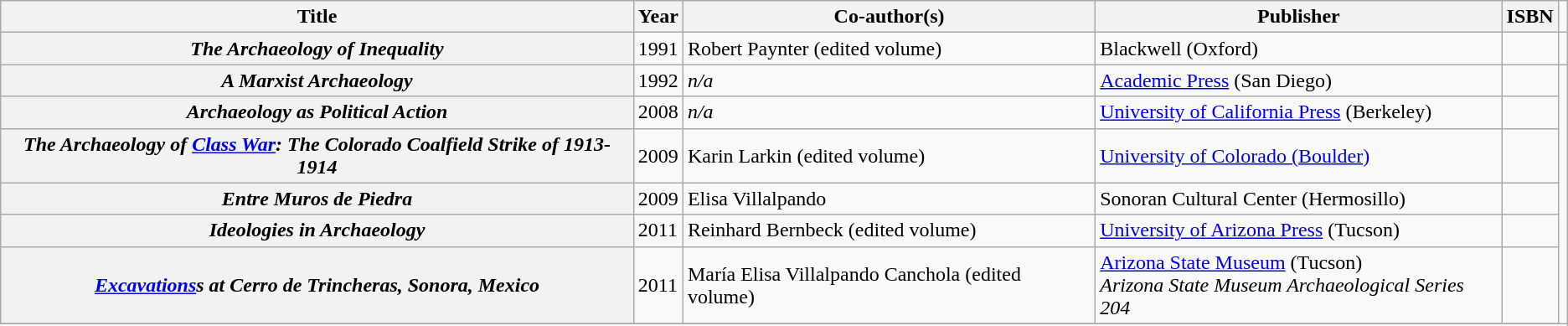<table class="wikitable plainrowheaders sortable">
<tr>
<th scope="col">Title</th>
<th scope="col">Year</th>
<th scope="col">Co-author(s)</th>
<th scope="col">Publisher</th>
<th scope="col" class="unsortable">ISBN</th>
</tr>
<tr>
<th scope="row"><em>The Archaeology of Inequality</em></th>
<td>1991</td>
<td>Robert Paynter (edited volume)</td>
<td>Blackwell (Oxford)</td>
<td></td>
<td></td>
</tr>
<tr>
<th scope="row"><em>A Marxist Archaeology</em></th>
<td>1992</td>
<td><em>n/a</em></td>
<td><a href='#'>Academic Press</a> (San Diego)</td>
<td></td>
</tr>
<tr>
<th scope="row"><em>Archaeology as Political Action</em></th>
<td>2008</td>
<td><em>n/a</em></td>
<td><a href='#'>University of California Press</a> (Berkeley)</td>
<td></td>
</tr>
<tr>
<th scope="row"><em>The Archaeology of <a href='#'>Class War</a>: The Colorado Coalfield Strike of 1913-1914</em></th>
<td>2009</td>
<td>Karin Larkin (edited volume)</td>
<td><a href='#'>University of Colorado (Boulder)</a></td>
<td></td>
</tr>
<tr>
<th scope="row"><em>Entre Muros de Piedra</em></th>
<td>2009</td>
<td>Elisa Villalpando</td>
<td>Sonoran Cultural Center (Hermosillo)</td>
<td></td>
</tr>
<tr>
<th scope="row"><em>Ideologies in Archaeology</em></th>
<td>2011</td>
<td>Reinhard Bernbeck (edited volume)</td>
<td><a href='#'>University of Arizona Press</a> (Tucson)</td>
<td></td>
</tr>
<tr>
<th scope="row"><em><a href='#'>Excavations</a>s at Cerro de Trincheras, Sonora, Mexico</em></th>
<td>2011</td>
<td>María Elisa Villalpando Canchola (edited volume)</td>
<td><a href='#'>Arizona State Museum</a> (Tucson)<br><em>Arizona State Museum Archaeological Series 204</em></td>
<td></td>
</tr>
<tr>
</tr>
</table>
